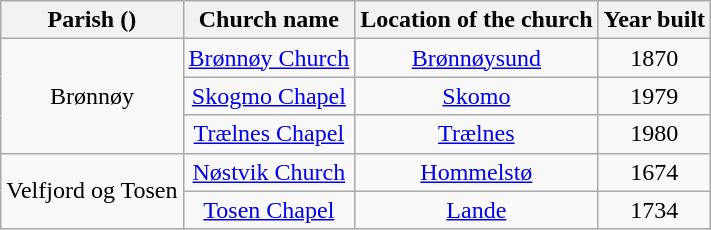<table class="wikitable" style="text-align:center">
<tr>
<th>Parish ()</th>
<th>Church name</th>
<th>Location of the church</th>
<th>Year built</th>
</tr>
<tr>
<td rowspan="3">Brønnøy</td>
<td><a href='#'>Brønnøy Church</a></td>
<td><a href='#'>Brønnøysund</a></td>
<td>1870</td>
</tr>
<tr>
<td><a href='#'>Skogmo Chapel</a></td>
<td><a href='#'>Skomo</a></td>
<td>1979</td>
</tr>
<tr>
<td><a href='#'>Trælnes Chapel</a></td>
<td><a href='#'>Trælnes</a></td>
<td>1980</td>
</tr>
<tr>
<td rowspan="2">Velfjord og Tosen</td>
<td><a href='#'>Nøstvik Church</a></td>
<td><a href='#'>Hommelstø</a></td>
<td>1674</td>
</tr>
<tr>
<td><a href='#'>Tosen Chapel</a></td>
<td><a href='#'>Lande</a></td>
<td>1734</td>
</tr>
</table>
